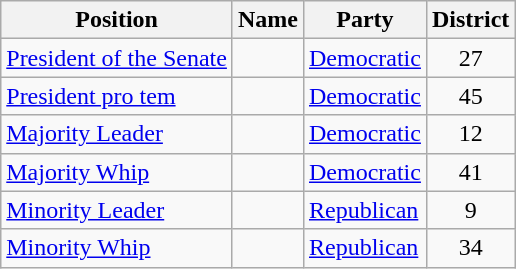<table class="wikitable sortable">
<tr>
<th>Position</th>
<th>Name</th>
<th>Party</th>
<th>District</th>
</tr>
<tr>
<td><a href='#'>President of the Senate</a></td>
<td></td>
<td><a href='#'>Democratic</a></td>
<td style="text-align:center;">27</td>
</tr>
<tr>
<td><a href='#'>President pro tem</a></td>
<td></td>
<td><a href='#'>Democratic</a></td>
<td style="text-align:center;">45</td>
</tr>
<tr>
<td><a href='#'>Majority Leader</a></td>
<td></td>
<td><a href='#'>Democratic</a></td>
<td style="text-align:center;">12</td>
</tr>
<tr>
<td><a href='#'>Majority Whip</a></td>
<td></td>
<td><a href='#'>Democratic</a></td>
<td style="text-align:center;">41</td>
</tr>
<tr>
<td><a href='#'>Minority Leader</a></td>
<td></td>
<td><a href='#'>Republican</a></td>
<td style="text-align:center;">9</td>
</tr>
<tr>
<td><a href='#'>Minority Whip</a></td>
<td></td>
<td><a href='#'>Republican</a></td>
<td style="text-align:center;">34</td>
</tr>
</table>
